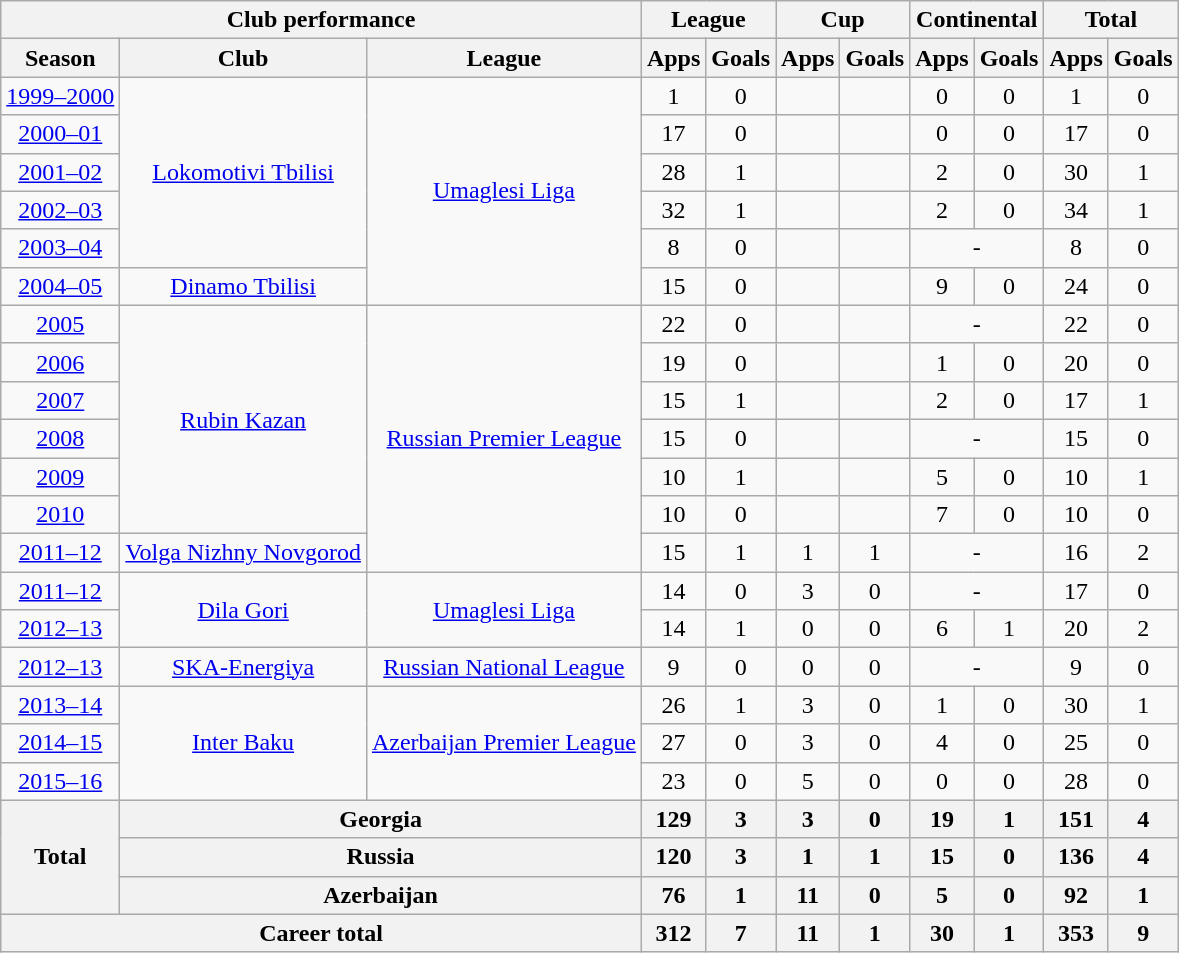<table class="wikitable" style="text-align:center">
<tr>
<th colspan=3>Club performance</th>
<th colspan=2>League</th>
<th colspan=2>Cup</th>
<th colspan=2>Continental</th>
<th colspan=2>Total</th>
</tr>
<tr>
<th>Season</th>
<th>Club</th>
<th>League</th>
<th>Apps</th>
<th>Goals</th>
<th>Apps</th>
<th>Goals</th>
<th>Apps</th>
<th>Goals</th>
<th>Apps</th>
<th>Goals</th>
</tr>
<tr>
<td><a href='#'>1999–2000</a></td>
<td rowspan="5"><a href='#'>Lokomotivi Tbilisi</a></td>
<td rowspan="6"><a href='#'>Umaglesi Liga</a></td>
<td>1</td>
<td>0</td>
<td></td>
<td></td>
<td>0</td>
<td>0</td>
<td>1</td>
<td>0</td>
</tr>
<tr>
<td><a href='#'>2000–01</a></td>
<td>17</td>
<td>0</td>
<td></td>
<td></td>
<td>0</td>
<td>0</td>
<td>17</td>
<td>0</td>
</tr>
<tr>
<td><a href='#'>2001–02</a></td>
<td>28</td>
<td>1</td>
<td></td>
<td></td>
<td>2</td>
<td>0</td>
<td>30</td>
<td>1</td>
</tr>
<tr>
<td><a href='#'>2002–03</a></td>
<td>32</td>
<td>1</td>
<td></td>
<td></td>
<td>2</td>
<td>0</td>
<td>34</td>
<td>1</td>
</tr>
<tr>
<td><a href='#'>2003–04</a></td>
<td>8</td>
<td>0</td>
<td></td>
<td></td>
<td colspan="2">-</td>
<td>8</td>
<td>0</td>
</tr>
<tr>
<td><a href='#'>2004–05</a></td>
<td><a href='#'>Dinamo Tbilisi</a></td>
<td>15</td>
<td>0</td>
<td></td>
<td></td>
<td>9</td>
<td>0</td>
<td>24</td>
<td>0</td>
</tr>
<tr>
<td><a href='#'>2005</a></td>
<td rowspan="6"><a href='#'>Rubin Kazan</a></td>
<td rowspan="7"><a href='#'>Russian Premier League</a></td>
<td>22</td>
<td>0</td>
<td></td>
<td></td>
<td colspan="2">-</td>
<td>22</td>
<td>0</td>
</tr>
<tr>
<td><a href='#'>2006</a></td>
<td>19</td>
<td>0</td>
<td></td>
<td></td>
<td>1</td>
<td>0</td>
<td>20</td>
<td>0</td>
</tr>
<tr>
<td><a href='#'>2007</a></td>
<td>15</td>
<td>1</td>
<td></td>
<td></td>
<td>2</td>
<td>0</td>
<td>17</td>
<td>1</td>
</tr>
<tr>
<td><a href='#'>2008</a></td>
<td>15</td>
<td>0</td>
<td></td>
<td></td>
<td colspan="2">-</td>
<td>15</td>
<td>0</td>
</tr>
<tr>
<td><a href='#'>2009</a></td>
<td>10</td>
<td>1</td>
<td></td>
<td></td>
<td>5</td>
<td>0</td>
<td>10</td>
<td>1</td>
</tr>
<tr>
<td><a href='#'>2010</a></td>
<td>10</td>
<td>0</td>
<td></td>
<td></td>
<td>7</td>
<td>0</td>
<td>10</td>
<td>0</td>
</tr>
<tr>
<td><a href='#'>2011–12</a></td>
<td><a href='#'>Volga Nizhny Novgorod</a></td>
<td>15</td>
<td>1</td>
<td>1</td>
<td>1</td>
<td colspan="2">-</td>
<td>16</td>
<td>2</td>
</tr>
<tr>
<td><a href='#'>2011–12</a></td>
<td rowspan="2"><a href='#'>Dila Gori</a></td>
<td rowspan="2"><a href='#'>Umaglesi Liga</a></td>
<td>14</td>
<td>0</td>
<td>3</td>
<td>0</td>
<td colspan="2">-</td>
<td>17</td>
<td>0</td>
</tr>
<tr>
<td><a href='#'>2012–13</a></td>
<td>14</td>
<td>1</td>
<td>0</td>
<td>0</td>
<td>6</td>
<td>1</td>
<td>20</td>
<td>2</td>
</tr>
<tr>
<td><a href='#'>2012–13</a></td>
<td><a href='#'>SKA-Energiya</a></td>
<td><a href='#'>Russian National League</a></td>
<td>9</td>
<td>0</td>
<td>0</td>
<td>0</td>
<td colspan="2">-</td>
<td>9</td>
<td>0</td>
</tr>
<tr>
<td><a href='#'>2013–14</a></td>
<td rowspan="3"><a href='#'>Inter Baku</a></td>
<td rowspan="3"><a href='#'>Azerbaijan Premier League</a></td>
<td>26</td>
<td>1</td>
<td>3</td>
<td>0</td>
<td>1</td>
<td>0</td>
<td>30</td>
<td>1</td>
</tr>
<tr>
<td><a href='#'>2014–15</a></td>
<td>27</td>
<td>0</td>
<td>3</td>
<td>0</td>
<td>4</td>
<td>0</td>
<td>25</td>
<td>0</td>
</tr>
<tr>
<td><a href='#'>2015–16</a></td>
<td>23</td>
<td>0</td>
<td>5</td>
<td>0</td>
<td>0</td>
<td>0</td>
<td>28</td>
<td>0</td>
</tr>
<tr>
<th rowspan=3>Total</th>
<th colspan=2>Georgia</th>
<th>129</th>
<th>3</th>
<th>3</th>
<th>0</th>
<th>19</th>
<th>1</th>
<th>151</th>
<th>4</th>
</tr>
<tr>
<th colspan=2>Russia</th>
<th>120</th>
<th>3</th>
<th>1</th>
<th>1</th>
<th>15</th>
<th>0</th>
<th>136</th>
<th>4</th>
</tr>
<tr>
<th colspan=2>Azerbaijan</th>
<th>76</th>
<th>1</th>
<th>11</th>
<th>0</th>
<th>5</th>
<th>0</th>
<th>92</th>
<th>1</th>
</tr>
<tr>
<th colspan=3>Career total</th>
<th>312</th>
<th>7</th>
<th>11</th>
<th>1</th>
<th>30</th>
<th>1</th>
<th>353</th>
<th>9</th>
</tr>
</table>
